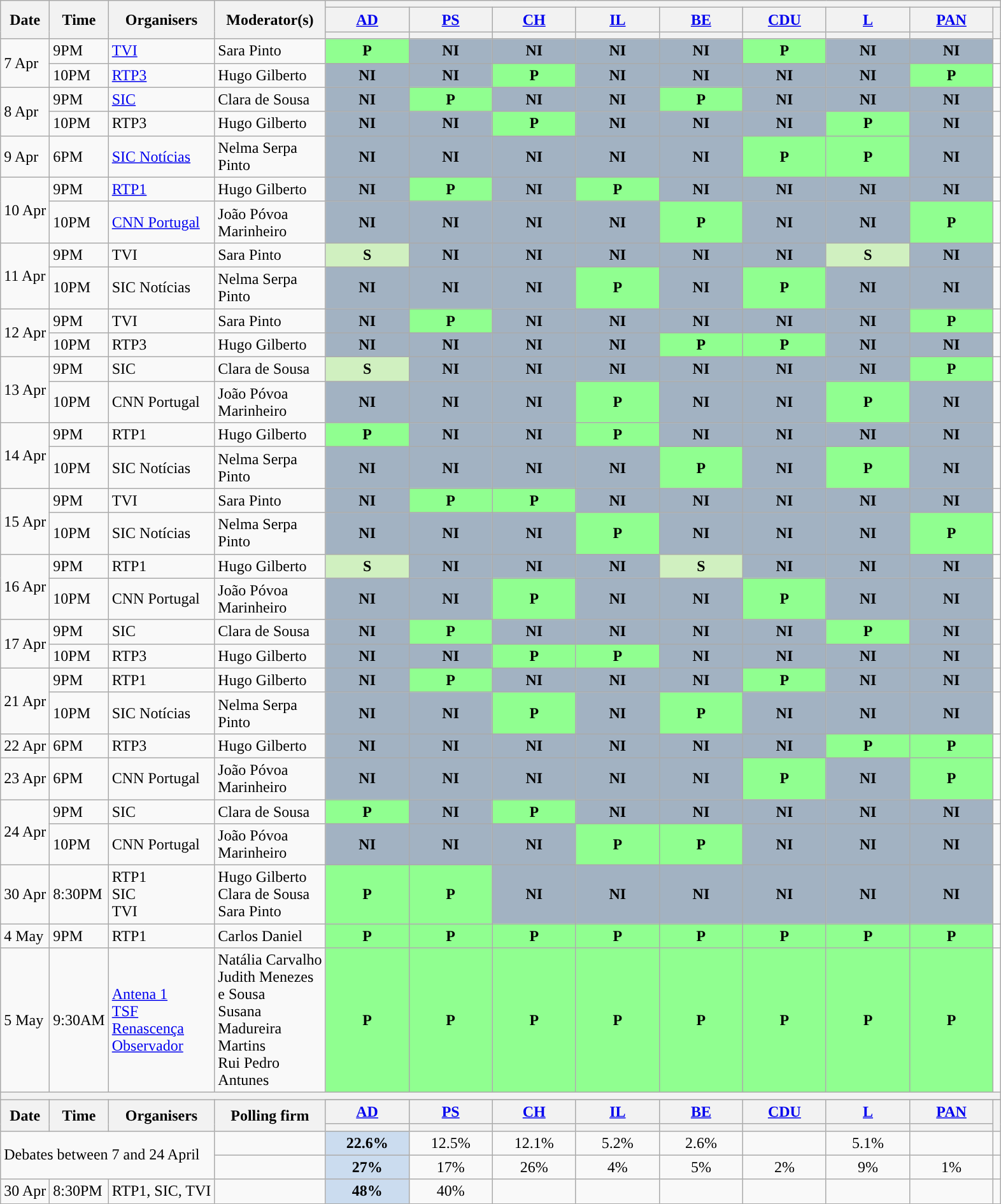<table class="wikitable" style="text-align:center;">
<tr>
<th rowspan="3">Date</th>
<th rowspan="3">Time</th>
<th rowspan="3">Organisers</th>
<th rowspan="3">Moderator(s)</th>
<th colspan="9">          </th>
</tr>
<tr>
<th scope="col" style="width:5em;"><a href='#'>AD</a></th>
<th scope="col" style="width:5em;"><a href='#'>PS</a></th>
<th scope="col" style="width:5em;"><a href='#'>CH</a></th>
<th scope="col" style="width:5em;"><a href='#'>IL</a></th>
<th scope="col" style="width:5em;"><a href='#'>BE</a></th>
<th scope="col" style="width:5em;"><a href='#'>CDU</a></th>
<th scope="col" style="width:5em;"><a href='#'>L</a></th>
<th scope="col" style="width:5em;"><a href='#'>PAN</a></th>
<th rowspan="2"></th>
</tr>
<tr>
<th style="color:inherit;background:"></th>
<th style="color:inherit;background:"></th>
<th style="color:inherit;background:"></th>
<th style="color:inherit;background:"></th>
<th style="color:inherit;background:"></th>
<th style="color:inherit;background:"></th>
<th style="color:inherit;background:"></th>
<th style="color:inherit;background:"></th>
</tr>
<tr>
<td rowspan="2" style="white-space:nowrap; text-align:left;">7 Apr</td>
<td style="white-space:nowrap; text-align:left;">9PM</td>
<td style="white-space:nowrap; text-align:left;"><a href='#'>TVI</a></td>
<td style="white-space:nowrap; text-align:left;">Sara Pinto</td>
<td style="background:#90FF90;"><strong>P</strong><br></td>
<td style="background:#A2B2C2;"><strong>NI</strong></td>
<td style="background:#A2B2C2;"><strong>NI</strong></td>
<td style="background:#A2B2C2;"><strong>NI</strong></td>
<td style="background:#A2B2C2;"><strong>NI</strong></td>
<td style="background:#90FF90;"><strong>P</strong><br></td>
<td style="background:#A2B2C2;"><strong>NI</strong></td>
<td style="background:#A2B2C2;"><strong>NI</strong></td>
<td></td>
</tr>
<tr>
<td style="white-space:nowrap; text-align:left;">10PM</td>
<td style="white-space:nowrap; text-align:left;"><a href='#'>RTP3</a></td>
<td style="white-space:nowrap; text-align:left;">Hugo Gilberto</td>
<td style="background:#A2B2C2;"><strong>NI</strong></td>
<td style="background:#A2B2C2;"><strong>NI</strong></td>
<td style="background:#90FF90;"><strong>P</strong><br></td>
<td style="background:#A2B2C2;"><strong>NI</strong></td>
<td style="background:#A2B2C2;"><strong>NI</strong></td>
<td style="background:#A2B2C2;"><strong>NI</strong></td>
<td style="background:#A2B2C2;"><strong>NI</strong></td>
<td style="background:#90FF90;"><strong>P</strong><br></td>
<td></td>
</tr>
<tr>
<td rowspan="2" style="white-space:nowrap; text-align:left;">8 Apr</td>
<td style="white-space:nowrap; text-align:left;">9PM</td>
<td style="white-space:nowrap; text-align:left;"><a href='#'>SIC</a></td>
<td style="white-space:nowrap; text-align:left;">Clara de Sousa</td>
<td style="background:#A2B2C2;"><strong>NI</strong></td>
<td style="background:#90FF90;"><strong>P</strong><br></td>
<td style="background:#A2B2C2;"><strong>NI</strong></td>
<td style="background:#A2B2C2;"><strong>NI</strong></td>
<td style="background:#90FF90;"><strong>P</strong><br></td>
<td style="background:#A2B2C2;"><strong>NI</strong></td>
<td style="background:#A2B2C2;"><strong>NI</strong></td>
<td style="background:#A2B2C2;"><strong>NI</strong></td>
<td></td>
</tr>
<tr>
<td style="white-space:nowrap; text-align:left;">10PM</td>
<td style="white-space:nowrap; text-align:left;">RTP3</td>
<td style="white-space:nowrap; text-align:left;">Hugo Gilberto</td>
<td style="background:#A2B2C2;"><strong>NI</strong></td>
<td style="background:#A2B2C2;"><strong>NI</strong></td>
<td style="background:#90FF90;"><strong>P</strong><br></td>
<td style="background:#A2B2C2;"><strong>NI</strong></td>
<td style="background:#A2B2C2;"><strong>NI</strong></td>
<td style="background:#A2B2C2;"><strong>NI</strong></td>
<td style="background:#90FF90;"><strong>P</strong><br></td>
<td style="background:#A2B2C2;"><strong>NI</strong></td>
<td></td>
</tr>
<tr>
<td style="white-space:nowrap; text-align:left;">9 Apr</td>
<td style="white-space:nowrap; text-align:left;">6PM</td>
<td style="white-space:nowrap; text-align:left;"><a href='#'>SIC Notícias</a></td>
<td style="white-space:nowrap; text-align:left;">Nelma Serpa<br>Pinto</td>
<td style="background:#A2B2C2;"><strong>NI</strong></td>
<td style="background:#A2B2C2;"><strong>NI</strong></td>
<td style="background:#A2B2C2;"><strong>NI</strong></td>
<td style="background:#A2B2C2;"><strong>NI</strong></td>
<td style="background:#A2B2C2;"><strong>NI</strong></td>
<td style="background:#90FF90;"><strong>P</strong><br></td>
<td style="background:#90FF90;"><strong>P</strong><br></td>
<td style="background:#A2B2C2;"><strong>NI</strong></td>
<td></td>
</tr>
<tr>
<td rowspan="2" style="white-space:nowrap; text-align:left;">10 Apr</td>
<td style="white-space:nowrap; text-align:left;">9PM</td>
<td style="white-space:nowrap; text-align:left;"><a href='#'>RTP1</a></td>
<td style="white-space:nowrap; text-align:left;">Hugo Gilberto</td>
<td style="background:#A2B2C2;"><strong>NI</strong></td>
<td style="background:#90FF90;"><strong>P</strong><br></td>
<td style="background:#A2B2C2;"><strong>NI</strong></td>
<td style="background:#90FF90;"><strong>P</strong><br></td>
<td style="background:#A2B2C2;"><strong>NI</strong></td>
<td style="background:#A2B2C2;"><strong>NI</strong></td>
<td style="background:#A2B2C2;"><strong>NI</strong></td>
<td style="background:#A2B2C2;"><strong>NI</strong></td>
<td></td>
</tr>
<tr>
<td style="white-space:nowrap; text-align:left;">10PM</td>
<td style="white-space:nowrap; text-align:left;"><a href='#'>CNN Portugal</a></td>
<td style="white-space:nowrap; text-align:left;">João Póvoa<br>Marinheiro</td>
<td style="background:#A2B2C2;"><strong>NI</strong></td>
<td style="background:#A2B2C2;"><strong>NI</strong></td>
<td style="background:#A2B2C2;"><strong>NI</strong></td>
<td style="background:#A2B2C2;"><strong>NI</strong></td>
<td style="background:#90FF90;"><strong>P</strong><br></td>
<td style="background:#A2B2C2;"><strong>NI</strong></td>
<td style="background:#A2B2C2;"><strong>NI</strong></td>
<td style="background:#90FF90;"><strong>P</strong><br></td>
<td></td>
</tr>
<tr>
<td rowspan="2" style="white-space:nowrap; text-align:left;">11 Apr</td>
<td style="white-space:nowrap; text-align:left;">9PM</td>
<td style="white-space:nowrap; text-align:left;">TVI</td>
<td style="white-space:nowrap; text-align:left;">Sara Pinto</td>
<td style="background:#D0F0C0;"><strong>S</strong><br></td>
<td style="background:#A2B2C2;"><strong>NI</strong></td>
<td style="background:#A2B2C2;"><strong>NI</strong></td>
<td style="background:#A2B2C2;"><strong>NI</strong></td>
<td style="background:#A2B2C2;"><strong>NI</strong></td>
<td style="background:#A2B2C2;"><strong>NI</strong></td>
<td style="background:#D0F0C0;"><strong>S</strong><br></td>
<td style="background:#A2B2C2;"><strong>NI</strong></td>
<td></td>
</tr>
<tr>
<td style="white-space:nowrap; text-align:left;">10PM</td>
<td style="white-space:nowrap; text-align:left;">SIC Notícias</td>
<td style="white-space:nowrap; text-align:left;">Nelma Serpa<br>Pinto</td>
<td style="background:#A2B2C2;"><strong>NI</strong></td>
<td style="background:#A2B2C2;"><strong>NI</strong></td>
<td style="background:#A2B2C2;"><strong>NI</strong></td>
<td style="background:#90FF90;"><strong>P</strong><br></td>
<td style="background:#A2B2C2;"><strong>NI</strong></td>
<td style="background:#90FF90;"><strong>P</strong><br></td>
<td style="background:#A2B2C2;"><strong>NI</strong></td>
<td style="background:#A2B2C2;"><strong>NI</strong></td>
<td></td>
</tr>
<tr>
<td rowspan="2" style="white-space:nowrap; text-align:left;">12 Apr</td>
<td style="white-space:nowrap; text-align:left;">9PM</td>
<td style="white-space:nowrap; text-align:left;">TVI</td>
<td style="white-space:nowrap; text-align:left;">Sara Pinto</td>
<td style="background:#A2B2C2;"><strong>NI</strong></td>
<td style="background:#90FF90;"><strong>P</strong><br></td>
<td style="background:#A2B2C2;"><strong>NI</strong></td>
<td style="background:#A2B2C2;"><strong>NI</strong></td>
<td style="background:#A2B2C2;"><strong>NI</strong></td>
<td style="background:#A2B2C2;"><strong>NI</strong></td>
<td style="background:#A2B2C2;"><strong>NI</strong></td>
<td style="background:#90FF90;"><strong>P</strong><br></td>
<td></td>
</tr>
<tr>
<td style="white-space:nowrap; text-align:left;">10PM</td>
<td style="white-space:nowrap; text-align:left;">RTP3</td>
<td style="white-space:nowrap; text-align:left;">Hugo Gilberto</td>
<td style="background:#A2B2C2;"><strong>NI</strong></td>
<td style="background:#A2B2C2;"><strong>NI</strong></td>
<td style="background:#A2B2C2;"><strong>NI</strong></td>
<td style="background:#A2B2C2;"><strong>NI</strong></td>
<td style="background:#90FF90;"><strong>P</strong><br></td>
<td style="background:#90FF90;"><strong>P</strong><br></td>
<td style="background:#A2B2C2;"><strong>NI</strong></td>
<td style="background:#A2B2C2;"><strong>NI</strong></td>
<td></td>
</tr>
<tr>
<td rowspan="2" style="white-space:nowrap; text-align:left;">13 Apr</td>
<td style="white-space:nowrap; text-align:left;">9PM</td>
<td style="white-space:nowrap; text-align:left;">SIC</td>
<td style="white-space:nowrap; text-align:left;">Clara de Sousa</td>
<td style="background:#D0F0C0;"><strong>S</strong><br></td>
<td style="background:#A2B2C2;"><strong>NI</strong></td>
<td style="background:#A2B2C2;"><strong>NI</strong></td>
<td style="background:#A2B2C2;"><strong>NI</strong></td>
<td style="background:#A2B2C2;"><strong>NI</strong></td>
<td style="background:#A2B2C2;"><strong>NI</strong></td>
<td style="background:#A2B2C2;"><strong>NI</strong></td>
<td style="background:#90FF90;"><strong>P</strong><br></td>
<td></td>
</tr>
<tr>
<td style="white-space:nowrap; text-align:left;">10PM</td>
<td style="white-space:nowrap; text-align:left;">CNN Portugal</td>
<td style="white-space:nowrap; text-align:left;">João Póvoa<br>Marinheiro</td>
<td style="background:#A2B2C2;"><strong>NI</strong></td>
<td style="background:#A2B2C2;"><strong>NI</strong></td>
<td style="background:#A2B2C2;"><strong>NI</strong></td>
<td style="background:#90FF90;"><strong>P</strong><br></td>
<td style="background:#A2B2C2;"><strong>NI</strong></td>
<td style="background:#A2B2C2;"><strong>NI</strong></td>
<td style="background:#90FF90;"><strong>P</strong><br></td>
<td style="background:#A2B2C2;"><strong>NI</strong></td>
<td></td>
</tr>
<tr>
<td rowspan="2" style="white-space:nowrap; text-align:left;">14 Apr</td>
<td style="white-space:nowrap; text-align:left;">9PM</td>
<td style="white-space:nowrap; text-align:left;">RTP1</td>
<td style="white-space:nowrap; text-align:left;">Hugo Gilberto</td>
<td style="background:#90FF90;"><strong>P</strong><br></td>
<td style="background:#A2B2C2;"><strong>NI</strong></td>
<td style="background:#A2B2C2;"><strong>NI</strong></td>
<td style="background:#90FF90;"><strong>P</strong><br></td>
<td style="background:#A2B2C2;"><strong>NI</strong></td>
<td style="background:#A2B2C2;"><strong>NI</strong></td>
<td style="background:#A2B2C2;"><strong>NI</strong></td>
<td style="background:#A2B2C2;"><strong>NI</strong></td>
<td></td>
</tr>
<tr>
<td style="white-space:nowrap; text-align:left;">10PM</td>
<td style="white-space:nowrap; text-align:left;">SIC Notícias</td>
<td style="white-space:nowrap; text-align:left;">Nelma Serpa<br>Pinto</td>
<td style="background:#A2B2C2;"><strong>NI</strong></td>
<td style="background:#A2B2C2;"><strong>NI</strong></td>
<td style="background:#A2B2C2;"><strong>NI</strong></td>
<td style="background:#A2B2C2;"><strong>NI</strong></td>
<td style="background:#90FF90;"><strong>P</strong><br></td>
<td style="background:#A2B2C2;"><strong>NI</strong></td>
<td style="background:#90FF90;"><strong>P</strong><br></td>
<td style="background:#A2B2C2;"><strong>NI</strong></td>
<td></td>
</tr>
<tr>
<td rowspan="2" style="white-space:nowrap; text-align:left;">15 Apr</td>
<td style="white-space:nowrap; text-align:left;">9PM</td>
<td style="white-space:nowrap; text-align:left;">TVI</td>
<td style="white-space:nowrap; text-align:left;">Sara Pinto</td>
<td style="background:#A2B2C2;"><strong>NI</strong></td>
<td style="background:#90FF90;"><strong>P</strong><br></td>
<td style="background:#90FF90;"><strong>P</strong><br></td>
<td style="background:#A2B2C2;"><strong>NI</strong></td>
<td style="background:#A2B2C2;"><strong>NI</strong></td>
<td style="background:#A2B2C2;"><strong>NI</strong></td>
<td style="background:#A2B2C2;"><strong>NI</strong></td>
<td style="background:#A2B2C2;"><strong>NI</strong></td>
<td></td>
</tr>
<tr>
<td style="white-space:nowrap; text-align:left;">10PM</td>
<td style="white-space:nowrap; text-align:left;">SIC Notícias</td>
<td style="white-space:nowrap; text-align:left;">Nelma Serpa<br>Pinto</td>
<td style="background:#A2B2C2;"><strong>NI</strong></td>
<td style="background:#A2B2C2;"><strong>NI</strong></td>
<td style="background:#A2B2C2;"><strong>NI</strong></td>
<td style="background:#90FF90;"><strong>P</strong><br></td>
<td style="background:#A2B2C2;"><strong>NI</strong></td>
<td style="background:#A2B2C2;"><strong>NI</strong></td>
<td style="background:#A2B2C2;"><strong>NI</strong></td>
<td style="background:#90FF90;"><strong>P</strong><br></td>
<td></td>
</tr>
<tr>
<td rowspan="2" style="white-space:nowrap; text-align:left;">16 Apr</td>
<td style="white-space:nowrap; text-align:left;">9PM</td>
<td style="white-space:nowrap; text-align:left;">RTP1</td>
<td style="white-space:nowrap; text-align:left;">Hugo Gilberto</td>
<td style="background:#D0F0C0;"><strong>S</strong><br></td>
<td style="background:#A2B2C2;"><strong>NI</strong></td>
<td style="background:#A2B2C2;"><strong>NI</strong></td>
<td style="background:#A2B2C2;"><strong>NI</strong></td>
<td style="background:#D0F0C0;"><strong>S</strong><br></td>
<td style="background:#A2B2C2;"><strong>NI</strong></td>
<td style="background:#A2B2C2;"><strong>NI</strong></td>
<td style="background:#A2B2C2;"><strong>NI</strong></td>
<td></td>
</tr>
<tr>
<td style="white-space:nowrap; text-align:left;">10PM</td>
<td style="white-space:nowrap; text-align:left;">CNN Portugal</td>
<td style="white-space:nowrap; text-align:left;">João Póvoa<br>Marinheiro</td>
<td style="background:#A2B2C2;"><strong>NI</strong></td>
<td style="background:#A2B2C2;"><strong>NI</strong></td>
<td style="background:#90FF90;"><strong>P</strong><br></td>
<td style="background:#A2B2C2;"><strong>NI</strong></td>
<td style="background:#A2B2C2;"><strong>NI</strong></td>
<td style="background:#90FF90;"><strong>P</strong><br></td>
<td style="background:#A2B2C2;"><strong>NI</strong></td>
<td style="background:#A2B2C2;"><strong>NI</strong></td>
<td></td>
</tr>
<tr>
<td rowspan="2" style="white-space:nowrap; text-align:left;">17 Apr</td>
<td style="white-space:nowrap; text-align:left;">9PM</td>
<td style="white-space:nowrap; text-align:left;">SIC</td>
<td style="white-space:nowrap; text-align:left;">Clara de Sousa</td>
<td style="background:#A2B2C2;"><strong>NI</strong></td>
<td style="background:#90FF90;"><strong>P</strong><br></td>
<td style="background:#A2B2C2;"><strong>NI</strong></td>
<td style="background:#A2B2C2;"><strong>NI</strong></td>
<td style="background:#A2B2C2;"><strong>NI</strong></td>
<td style="background:#A2B2C2;"><strong>NI</strong></td>
<td style="background:#90FF90;"><strong>P</strong><br></td>
<td style="background:#A2B2C2;"><strong>NI</strong></td>
<td></td>
</tr>
<tr>
<td style="white-space:nowrap; text-align:left;">10PM</td>
<td style="white-space:nowrap; text-align:left;">RTP3</td>
<td style="white-space:nowrap; text-align:left;">Hugo Gilberto</td>
<td style="background:#A2B2C2;"><strong>NI</strong></td>
<td style="background:#A2B2C2;"><strong>NI</strong></td>
<td style="background:#90FF90;"><strong>P</strong><br></td>
<td style="background:#90FF90;"><strong>P</strong><br></td>
<td style="background:#A2B2C2;"><strong>NI</strong></td>
<td style="background:#A2B2C2;"><strong>NI</strong></td>
<td style="background:#A2B2C2;"><strong>NI</strong></td>
<td style="background:#A2B2C2;"><strong>NI</strong></td>
<td></td>
</tr>
<tr>
<td rowspan="2" style="white-space:nowrap; text-align:left;">21 Apr</td>
<td style="white-space:nowrap; text-align:left;">9PM</td>
<td style="white-space:nowrap; text-align:left;">RTP1</td>
<td style="white-space:nowrap; text-align:left;">Hugo Gilberto</td>
<td style="background:#A2B2C2;"><strong>NI</strong></td>
<td style="background:#90FF90;"><strong>P</strong><br></td>
<td style="background:#A2B2C2;"><strong>NI</strong></td>
<td style="background:#A2B2C2;"><strong>NI</strong></td>
<td style="background:#A2B2C2;"><strong>NI</strong></td>
<td style="background:#90FF90;"><strong>P</strong><br></td>
<td style="background:#A2B2C2;"><strong>NI</strong></td>
<td style="background:#A2B2C2;"><strong>NI</strong></td>
<td></td>
</tr>
<tr>
<td style="white-space:nowrap; text-align:left;">10PM</td>
<td style="white-space:nowrap; text-align:left;">SIC Notícias</td>
<td style="white-space:nowrap; text-align:left;">Nelma Serpa<br>Pinto</td>
<td style="background:#A2B2C2;"><strong>NI</strong></td>
<td style="background:#A2B2C2;"><strong>NI</strong></td>
<td style="background:#90FF90;"><strong>P</strong><br></td>
<td style="background:#A2B2C2;"><strong>NI</strong></td>
<td style="background:#90FF90;"><strong>P</strong><br></td>
<td style="background:#A2B2C2;"><strong>NI</strong></td>
<td style="background:#A2B2C2;"><strong>NI</strong></td>
<td style="background:#A2B2C2;"><strong>NI</strong></td>
<td></td>
</tr>
<tr>
<td style="white-space:nowrap; text-align:left;">22 Apr</td>
<td style="white-space:nowrap; text-align:left;">6PM</td>
<td style="white-space:nowrap; text-align:left;">RTP3</td>
<td style="white-space:nowrap; text-align:left;">Hugo Gilberto</td>
<td style="background:#A2B2C2;"><strong>NI</strong></td>
<td style="background:#A2B2C2;"><strong>NI</strong></td>
<td style="background:#A2B2C2;"><strong>NI</strong></td>
<td style="background:#A2B2C2;"><strong>NI</strong></td>
<td style="background:#A2B2C2;"><strong>NI</strong></td>
<td style="background:#A2B2C2;"><strong>NI</strong></td>
<td style="background:#90FF90;"><strong>P</strong><br></td>
<td style="background:#90FF90;"><strong>P</strong><br></td>
<td></td>
</tr>
<tr>
<td style="white-space:nowrap; text-align:left;">23 Apr</td>
<td style="white-space:nowrap; text-align:left;">6PM</td>
<td style="white-space:nowrap; text-align:left;">CNN Portugal</td>
<td style="white-space:nowrap; text-align:left;">João Póvoa<br>Marinheiro</td>
<td style="background:#A2B2C2;"><strong>NI</strong></td>
<td style="background:#A2B2C2;"><strong>NI</strong></td>
<td style="background:#A2B2C2;"><strong>NI</strong></td>
<td style="background:#A2B2C2;"><strong>NI</strong></td>
<td style="background:#A2B2C2;"><strong>NI</strong></td>
<td style="background:#90FF90;"><strong>P</strong><br></td>
<td style="background:#A2B2C2;"><strong>NI</strong></td>
<td style="background:#90FF90;"><strong>P</strong><br></td>
<td></td>
</tr>
<tr>
<td rowspan="2" style="white-space:nowrap; text-align:left;">24 Apr</td>
<td style="white-space:nowrap; text-align:left;">9PM</td>
<td style="white-space:nowrap; text-align:left;">SIC</td>
<td style="white-space:nowrap; text-align:left;">Clara de Sousa</td>
<td style="background:#90FF90;"><strong>P</strong><br></td>
<td style="background:#A2B2C2;"><strong>NI</strong></td>
<td style="background:#90FF90;"><strong>P</strong><br></td>
<td style="background:#A2B2C2;"><strong>NI</strong></td>
<td style="background:#A2B2C2;"><strong>NI</strong></td>
<td style="background:#A2B2C2;"><strong>NI</strong></td>
<td style="background:#A2B2C2;"><strong>NI</strong></td>
<td style="background:#A2B2C2;"><strong>NI</strong></td>
<td></td>
</tr>
<tr>
<td style="white-space:nowrap; text-align:left;">10PM</td>
<td style="white-space:nowrap; text-align:left;">CNN Portugal</td>
<td style="white-space:nowrap; text-align:left;">João Póvoa<br>Marinheiro</td>
<td style="background:#A2B2C2;"><strong>NI</strong></td>
<td style="background:#A2B2C2;"><strong>NI</strong></td>
<td style="background:#A2B2C2;"><strong>NI</strong></td>
<td style="background:#90FF90;"><strong>P</strong><br></td>
<td style="background:#90FF90;"><strong>P</strong><br></td>
<td style="background:#A2B2C2;"><strong>NI</strong></td>
<td style="background:#A2B2C2;"><strong>NI</strong></td>
<td style="background:#A2B2C2;"><strong>NI</strong></td>
<td></td>
</tr>
<tr>
<td style="white-space:nowrap; text-align:left;">30 Apr</td>
<td style="white-space:nowrap; text-align:left;">8:30PM</td>
<td style="white-space:nowrap; text-align:left;">RTP1<br>SIC<br>TVI</td>
<td style="white-space:nowrap; text-align:left;">Hugo Gilberto<br>Clara de Sousa<br>Sara Pinto</td>
<td style="background:#90FF90;"><strong>P</strong><br></td>
<td style="background:#90FF90;"><strong>P</strong><br></td>
<td style="background:#A2B2C2;"><strong>NI</strong></td>
<td style="background:#A2B2C2;"><strong>NI</strong></td>
<td style="background:#A2B2C2;"><strong>NI</strong></td>
<td style="background:#A2B2C2;"><strong>NI</strong></td>
<td style="background:#A2B2C2;"><strong>NI</strong></td>
<td style="background:#A2B2C2;"><strong>NI</strong></td>
<td></td>
</tr>
<tr>
<td style="white-space:nowrap; text-align:left;">4 May</td>
<td style="white-space:nowrap; text-align:left;">9PM</td>
<td style="white-space:nowrap; text-align:left;">RTP1</td>
<td style="white-space:nowrap; text-align:left;">Carlos Daniel</td>
<td style="background:#90FF90;"><strong>P</strong><br></td>
<td style="background:#90FF90;"><strong>P</strong><br></td>
<td style="background:#90FF90;"><strong>P</strong><br></td>
<td style="background:#90FF90;"><strong>P</strong><br></td>
<td style="background:#90FF90;"><strong>P</strong><br></td>
<td style="background:#90FF90;"><strong>P</strong><br></td>
<td style="background:#90FF90;"><strong>P</strong><br></td>
<td style="background:#90FF90;"><strong>P</strong><br></td>
<td></td>
</tr>
<tr>
<td style="white-space:nowrap; text-align:left;">5 May</td>
<td style="white-space:nowrap; text-align:left;">9:30AM</td>
<td style="white-space:nowrap; text-align:left;"><a href='#'>Antena 1</a><br><a href='#'>TSF</a><br><a href='#'>Renascença</a><br><a href='#'>Observador</a></td>
<td style="white-space:nowrap; text-align:left;">Natália Carvalho<br>Judith Menezes<br>e Sousa<br>Susana<br>Madureira<br>Martins<br>Rui Pedro<br>Antunes</td>
<td style="background:#90FF90;"><strong>P</strong><br></td>
<td style="background:#90FF90;"><strong>P</strong><br></td>
<td style="background:#90FF90;"><strong>P</strong><br></td>
<td style="background:#90FF90;"><strong>P</strong><br></td>
<td style="background:#90FF90;"><strong>P</strong><br></td>
<td style="background:#90FF90;"><strong>P</strong><br></td>
<td style="background:#90FF90;"><strong>P</strong><br></td>
<td style="background:#90FF90;"><strong>P</strong><br></td>
<td></td>
</tr>
<tr>
<th colspan="13"></th>
</tr>
<tr>
<th rowspan="3">Date</th>
<th rowspan="3">Time</th>
<th rowspan="3">Organisers</th>
<th rowspan="3">Polling firm</th>
</tr>
<tr>
<th scope="col" style="width:5em;"><a href='#'>AD</a></th>
<th scope="col" style="width:5em;"><a href='#'>PS</a></th>
<th scope="col" style="width:5em;"><a href='#'>CH</a></th>
<th scope="col" style="width:5em;"><a href='#'>IL</a></th>
<th scope="col" style="width:5em;"><a href='#'>BE</a></th>
<th scope="col" style="width:5em;"><a href='#'>CDU</a></th>
<th scope="col" style="width:5em;"><a href='#'>L</a></th>
<th scope="col" style="width:5em;"><a href='#'>PAN</a></th>
<th rowspan="2"></th>
</tr>
<tr>
<th style="color:inherit;background:"></th>
<th style="color:inherit;background:"></th>
<th style="color:inherit;background:"></th>
<th style="color:inherit;background:"></th>
<th style="color:inherit;background:"></th>
<th style="color:inherit;background:"></th>
<th style="color:inherit;background:"></th>
<th style="color:inherit;background:"></th>
</tr>
<tr>
<td rowspan="2" colspan="3" style="white-space:nowrap; text-align:left;">Debates between 7 and 24 April</td>
<td></td>
<td style="background:#CBDCEF"><strong>22.6%</strong></td>
<td>12.5%</td>
<td>12.1%</td>
<td>5.2%</td>
<td>2.6%</td>
<td></td>
<td>5.1%</td>
<td></td>
<td></td>
</tr>
<tr>
<td></td>
<td style="background:#CBDCEF"><strong>27%</strong></td>
<td>17%</td>
<td>26%</td>
<td>4%</td>
<td>5%</td>
<td>2%</td>
<td>9%</td>
<td>1%</td>
<td></td>
</tr>
<tr>
<td style="white-space:nowrap; text-align:left;">30 Apr</td>
<td style="white-space:nowrap; text-align:left;">8:30PM</td>
<td style="white-space:nowrap; text-align:left;">RTP1, SIC, TVI</td>
<td></td>
<td style="background:#CBDCEF"><strong>48%</strong></td>
<td>40%</td>
<td></td>
<td></td>
<td></td>
<td></td>
<td></td>
<td></td>
<td></td>
</tr>
</table>
